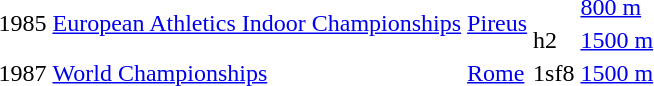<table>
<tr>
<td rowspan=2>1985</td>
<td rowspan=2, align=left><a href='#'>European Athletics Indoor Championships</a></td>
<td rowspan=2, align=left> <a href='#'>Pireus</a></td>
<td></td>
<td><a href='#'>800 m</a></td>
<td></td>
</tr>
<tr>
<td>h2</td>
<td><a href='#'>1500 m</a></td>
<td></td>
</tr>
<tr>
<td>1987</td>
<td align=left><a href='#'>World Championships</a></td>
<td align=left> <a href='#'>Rome</a></td>
<td>1sf8</td>
<td><a href='#'>1500 m</a></td>
<td></td>
</tr>
</table>
